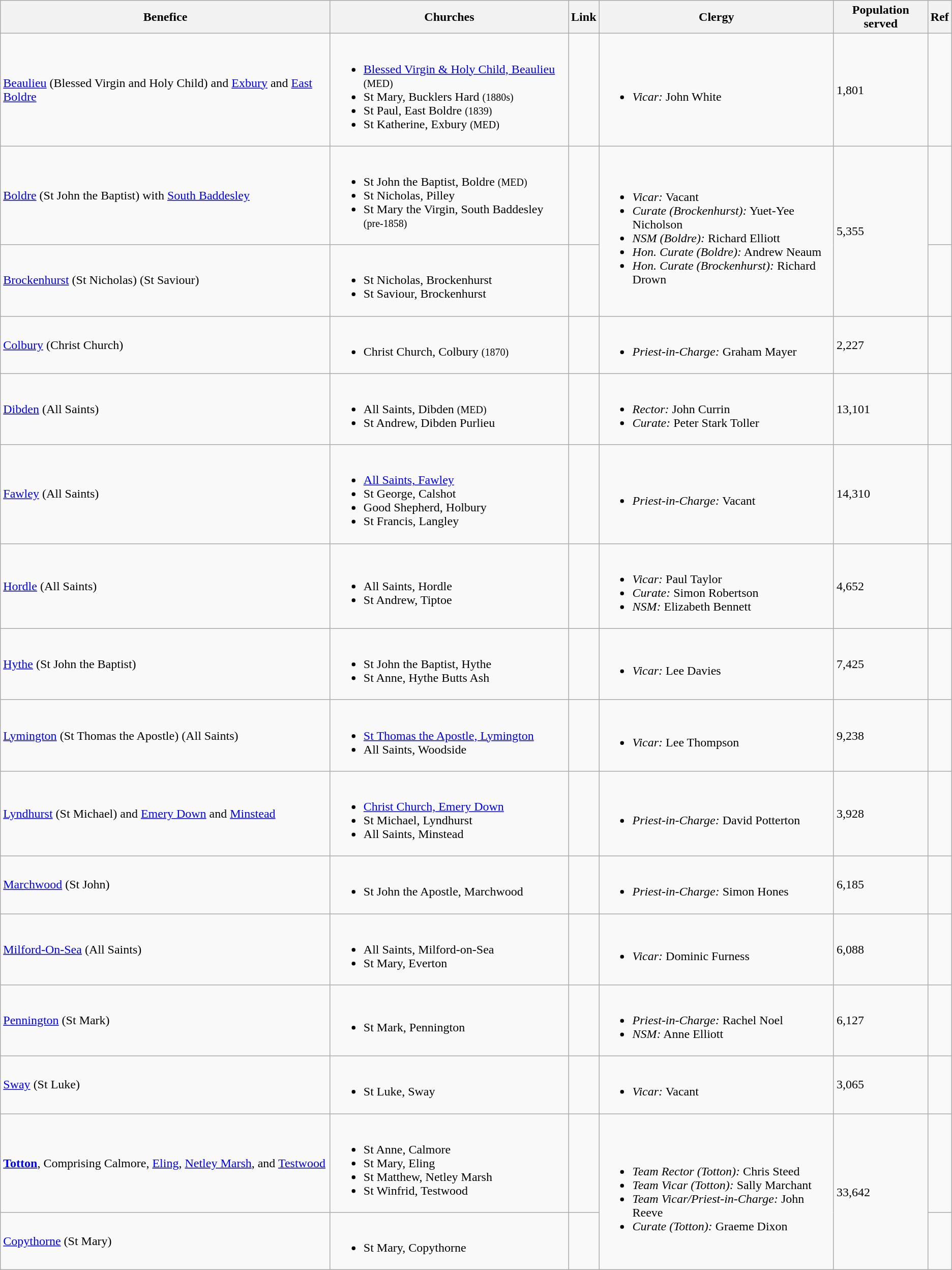<table class="wikitable">
<tr>
<th style="width:425px;">Benefice</th>
<th>Churches</th>
<th>Link</th>
<th>Clergy</th>
<th>Population served</th>
<th>Ref</th>
</tr>
<tr>
<td><a href='#'>Beaulieu</a> (Blessed Virgin and Holy Child) and <a href='#'>Exbury</a> and <a href='#'>East Boldre</a></td>
<td><br><ul><li><a href='#'>Blessed Virgin & Holy Child, Beaulieu</a> <small>(MED)</small></li><li>St Mary, Bucklers Hard <small>(1880s)</small></li><li>St Paul, East Boldre <small>(1839)</small></li><li>St Katherine, Exbury <small>(MED)</small></li></ul></td>
<td></td>
<td><br><ul><li><em>Vicar:</em> John White</li></ul></td>
<td>1,801</td>
<td></td>
</tr>
<tr>
<td><a href='#'>Boldre</a> (St John the Baptist) with <a href='#'>South Baddesley</a></td>
<td><br><ul><li>St John the Baptist, Boldre <small>(MED)</small></li><li>St Nicholas, Pilley</li><li>St Mary the Virgin, South Baddesley <small>(pre-1858)</small></li></ul></td>
<td></td>
<td rowspan="2"><br><ul><li><em>Vicar:</em> Vacant</li><li><em>Curate (Brockenhurst):</em> Yuet-Yee Nicholson</li><li><em>NSM (Boldre):</em> Richard Elliott</li><li><em>Hon. Curate (Boldre):</em> Andrew Neaum</li><li><em>Hon. Curate (Brockenhurst):</em> Richard Drown</li></ul></td>
<td rowspan="2">5,355</td>
<td></td>
</tr>
<tr>
<td><a href='#'>Brockenhurst</a> (St Nicholas) (St Saviour)</td>
<td><br><ul><li>St Nicholas, Brockenhurst</li><li>St Saviour, Brockenhurst</li></ul></td>
<td></td>
<td></td>
</tr>
<tr>
<td><a href='#'>Colbury</a> (Christ Church)</td>
<td><br><ul><li>Christ Church, Colbury <small>(1870)</small></li></ul></td>
<td></td>
<td><br><ul><li><em>Priest-in-Charge:</em> Graham Mayer</li></ul></td>
<td>2,227</td>
<td></td>
</tr>
<tr>
<td><a href='#'>Dibden</a> (All Saints)</td>
<td><br><ul><li>All Saints, Dibden <small>(MED)</small></li><li>St Andrew, Dibden Purlieu</li></ul></td>
<td></td>
<td><br><ul><li><em>Rector:</em> John Currin</li><li><em>Curate:</em> Peter Stark Toller</li></ul></td>
<td>13,101</td>
<td></td>
</tr>
<tr>
<td><a href='#'>Fawley</a> (All Saints)</td>
<td><br><ul><li><a href='#'>All Saints, Fawley</a></li><li>St George, Calshot</li><li>Good Shepherd, Holbury</li><li>St Francis, Langley</li></ul></td>
<td></td>
<td><br><ul><li><em>Priest-in-Charge:</em> Vacant</li></ul></td>
<td>14,310</td>
<td></td>
</tr>
<tr>
<td><a href='#'>Hordle</a> (All Saints)</td>
<td><br><ul><li>All Saints, Hordle</li><li>St Andrew, Tiptoe</li></ul></td>
<td></td>
<td><br><ul><li><em>Vicar:</em> Paul Taylor</li><li><em>Curate:</em> Simon Robertson</li><li><em>NSM:</em> Elizabeth Bennett</li></ul></td>
<td>4,652</td>
<td></td>
</tr>
<tr>
<td><a href='#'>Hythe</a> (St John the Baptist)</td>
<td><br><ul><li>St John the Baptist, Hythe</li><li>St Anne, Hythe Butts Ash</li></ul></td>
<td></td>
<td><br><ul><li><em>Vicar:</em> Lee Davies</li></ul></td>
<td>7,425</td>
<td></td>
</tr>
<tr>
<td><a href='#'>Lymington</a> (St Thomas the Apostle) (All Saints)</td>
<td><br><ul><li><a href='#'>St Thomas the Apostle, Lymington</a></li><li>All Saints, Woodside</li></ul></td>
<td></td>
<td><br><ul><li><em>Vicar:</em> Lee Thompson</li></ul></td>
<td>9,238</td>
<td></td>
</tr>
<tr>
<td><a href='#'>Lyndhurst</a> (St Michael) and <a href='#'>Emery Down</a> and <a href='#'>Minstead</a></td>
<td><br><ul><li><a href='#'>Christ Church, Emery Down</a></li><li>St Michael, Lyndhurst</li><li>All Saints, Minstead</li></ul></td>
<td></td>
<td><br><ul><li><em>Priest-in-Charge:</em> David Potterton</li></ul></td>
<td>3,928</td>
<td></td>
</tr>
<tr>
<td><a href='#'>Marchwood</a> (St John)</td>
<td><br><ul><li>St John the Apostle, Marchwood</li></ul></td>
<td></td>
<td><br><ul><li><em>Priest-in-Charge:</em> Simon Hones</li></ul></td>
<td>6,185</td>
<td></td>
</tr>
<tr>
<td><a href='#'>Milford-On-Sea</a> (All Saints)</td>
<td><br><ul><li>All Saints, Milford-on-Sea</li><li>St Mary, Everton</li></ul></td>
<td></td>
<td><br><ul><li><em>Vicar:</em> Dominic Furness</li></ul></td>
<td>6,088</td>
<td></td>
</tr>
<tr>
<td><a href='#'>Pennington</a> (St Mark)</td>
<td><br><ul><li>St Mark, Pennington</li></ul></td>
<td></td>
<td><br><ul><li><em>Priest-in-Charge:</em> Rachel Noel</li><li><em>NSM:</em> Anne Elliott</li></ul></td>
<td>6,127</td>
<td></td>
</tr>
<tr>
<td><a href='#'>Sway</a> (St Luke)</td>
<td><br><ul><li>St Luke, Sway</li></ul></td>
<td></td>
<td><br><ul><li><em>Vicar:</em> Vacant</li></ul></td>
<td>3,065</td>
<td></td>
</tr>
<tr>
<td><strong><a href='#'>Totton</a></strong>, Comprising Calmore, <a href='#'>Eling</a>, <a href='#'>Netley Marsh</a>, and <a href='#'>Testwood</a></td>
<td><br><ul><li>St Anne, Calmore </li><li>St Mary, Eling </li><li>St Matthew, Netley Marsh</li><li>St Winfrid, Testwood </li></ul></td>
<td></td>
<td rowspan="2"><br><ul><li><em>Team Rector (Totton):</em> Chris Steed</li><li><em>Team Vicar (Totton):</em> Sally Marchant</li><li><em>Team Vicar/Priest-in-Charge:</em> John Reeve</li><li><em>Curate (Totton):</em> Graeme Dixon</li></ul></td>
<td rowspan="2">33,642</td>
<td></td>
</tr>
<tr>
<td><a href='#'>Copythorne</a> (St Mary)</td>
<td><br><ul><li>St Mary, Copythorne</li></ul></td>
<td></td>
<td></td>
</tr>
</table>
